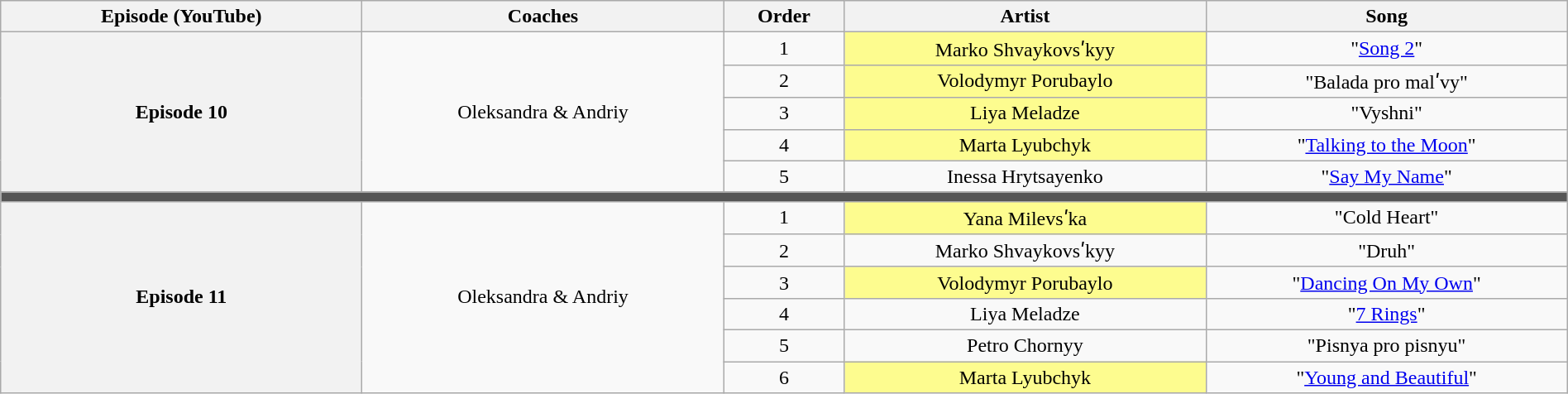<table class="wikitable" style="text-align: center; width:100%">
<tr>
<th style="width:15%">Episode (YouTube)</th>
<th style="width:15%">Coaches</th>
<th style="width:05%">Order</th>
<th style="width:15%">Artist</th>
<th style="width:15%">Song</th>
</tr>
<tr>
<th rowspan="5">Episode 10<br></th>
<td rowspan="5">Oleksandra & Andriy</td>
<td>1</td>
<td style="background:#fdfc8f">Marko Shvaykovsʹkyy</td>
<td>"<a href='#'>Song 2</a>"</td>
</tr>
<tr>
<td>2</td>
<td style="background:#fdfc8f">Volodymyr Porubaylo</td>
<td>"Balada pro malʹvy"</td>
</tr>
<tr>
<td>3</td>
<td style="background:#fdfc8f">Liya Meladze</td>
<td>"Vyshni"</td>
</tr>
<tr>
<td>4</td>
<td style="background:#fdfc8f">Marta Lyubchyk</td>
<td>"<a href='#'>Talking to the Moon</a>"</td>
</tr>
<tr>
<td>5</td>
<td>Inessa Hrytsayenko</td>
<td>"<a href='#'>Say My Name</a>"</td>
</tr>
<tr>
<td style="background:#555" colspan="6"></td>
</tr>
<tr>
<th rowspan="6">Episode 11<br></th>
<td rowspan="6">Oleksandra & Andriy</td>
<td>1</td>
<td style="background:#fdfc8f">Yana Milevsʹka</td>
<td>"Cold Heart"</td>
</tr>
<tr>
<td>2</td>
<td>Marko Shvaykovsʹkyy</td>
<td>"Druh"</td>
</tr>
<tr>
<td>3</td>
<td style="background:#fdfc8f">Volodymyr Porubaylo</td>
<td>"<a href='#'>Dancing On My Own</a>"</td>
</tr>
<tr>
<td>4</td>
<td>Liya Meladze</td>
<td>"<a href='#'>7 Rings</a>"</td>
</tr>
<tr>
<td>5</td>
<td>Petro Chornyy</td>
<td>"Pisnya pro pisnyu"</td>
</tr>
<tr>
<td>6</td>
<td style="background:#fdfc8f">Marta Lyubchyk</td>
<td>"<a href='#'>Young and Beautiful</a>"</td>
</tr>
</table>
